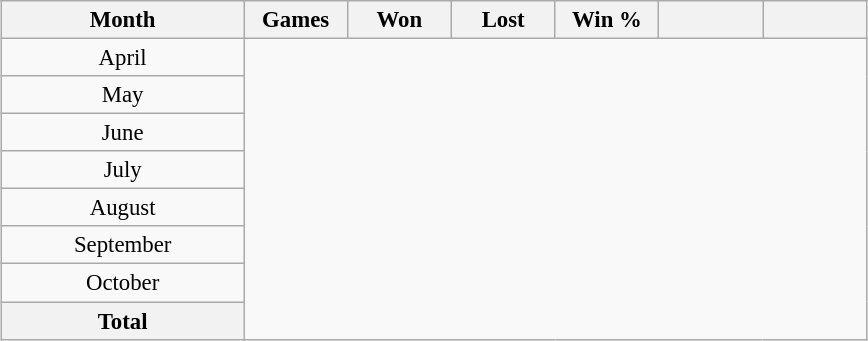<table class="wikitable" style="margin:1em auto; font-size:95%; text-align:center; width:38em;">
<tr>
<th width="28%">Month</th>
<th width="12%">Games</th>
<th width="12%">Won</th>
<th width="12%">Lost</th>
<th width="12%">Win %</th>
<th width="12%"></th>
<th width="12%"></th>
</tr>
<tr>
<td>April</td>
</tr>
<tr>
<td>May</td>
</tr>
<tr>
<td>June</td>
</tr>
<tr>
<td>July</td>
</tr>
<tr>
<td>August</td>
</tr>
<tr>
<td>September</td>
</tr>
<tr>
<td>October</td>
</tr>
<tr>
<th>Total</th>
</tr>
</table>
